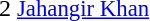<table cellspacing=0 cellpadding=0>
<tr>
<td><div>2 </div></td>
<td style="font-size: 95%"> <a href='#'>Jahangir Khan</a></td>
</tr>
</table>
